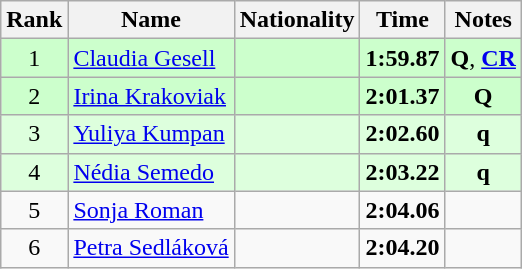<table class="wikitable sortable" style="text-align:center">
<tr>
<th>Rank</th>
<th>Name</th>
<th>Nationality</th>
<th>Time</th>
<th>Notes</th>
</tr>
<tr bgcolor=ccffcc>
<td>1</td>
<td align=left><a href='#'>Claudia Gesell</a></td>
<td align=left></td>
<td><strong>1:59.87</strong></td>
<td><strong>Q</strong>, <strong><a href='#'>CR</a></strong></td>
</tr>
<tr bgcolor=ccffcc>
<td>2</td>
<td align=left><a href='#'>Irina Krakoviak</a></td>
<td align=left></td>
<td><strong>2:01.37</strong></td>
<td><strong>Q</strong></td>
</tr>
<tr bgcolor=ddffdd>
<td>3</td>
<td align=left><a href='#'>Yuliya Kumpan</a></td>
<td align=left></td>
<td><strong>2:02.60</strong></td>
<td><strong>q</strong></td>
</tr>
<tr bgcolor=ddffdd>
<td>4</td>
<td align=left><a href='#'>Nédia Semedo</a></td>
<td align=left></td>
<td><strong>2:03.22</strong></td>
<td><strong>q</strong></td>
</tr>
<tr>
<td>5</td>
<td align=left><a href='#'>Sonja Roman</a></td>
<td align=left></td>
<td><strong>2:04.06</strong></td>
<td></td>
</tr>
<tr>
<td>6</td>
<td align=left><a href='#'>Petra Sedláková</a></td>
<td align=left></td>
<td><strong>2:04.20</strong></td>
<td></td>
</tr>
</table>
